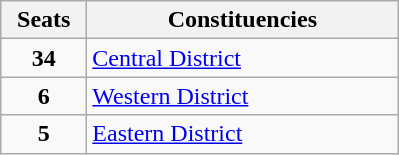<table class="wikitable" style="text-align:left;">
<tr>
<th width="50">Seats</th>
<th width="200">Constituencies</th>
</tr>
<tr>
<td align="center"><strong>34</strong></td>
<td><a href='#'>Central District</a></td>
</tr>
<tr>
<td align="center"><strong>6</strong></td>
<td><a href='#'>Western District</a></td>
</tr>
<tr>
<td align="center"><strong>5</strong></td>
<td><a href='#'>Eastern District</a></td>
</tr>
</table>
